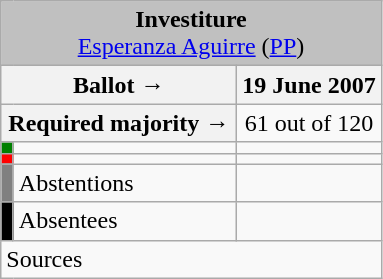<table class="wikitable" style="text-align:center;">
<tr>
<td colspan="3" align="center" bgcolor="#C0C0C0"><strong>Investiture</strong><br><a href='#'>Esperanza Aguirre</a> (<a href='#'>PP</a>)</td>
</tr>
<tr>
<th colspan="2" width="150px">Ballot →</th>
<th>19 June 2007</th>
</tr>
<tr>
<th colspan="2">Required majority →</th>
<td>61 out of 120 </td>
</tr>
<tr>
<th width="1px" style="background:green;"></th>
<td align="left"></td>
<td></td>
</tr>
<tr>
<th style="color:inherit;background:red;"></th>
<td align="left"></td>
<td></td>
</tr>
<tr>
<th style="color:inherit;background:gray;"></th>
<td align="left"><span>Abstentions</span></td>
<td></td>
</tr>
<tr>
<th style="color:inherit;background:black;"></th>
<td align="left"><span>Absentees</span></td>
<td></td>
</tr>
<tr>
<td align="left" colspan="3">Sources</td>
</tr>
</table>
